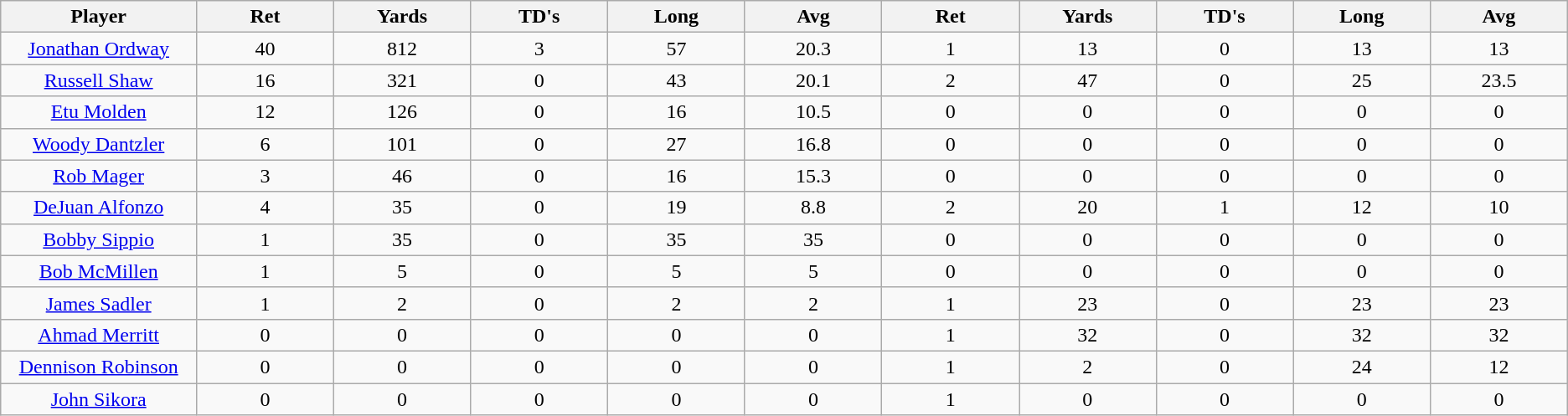<table class="wikitable sortable">
<tr>
<th bgcolor="#DDDDFF" width="10%">Player</th>
<th bgcolor="#DDDDFF" width="7%">Ret</th>
<th bgcolor="#DDDDFF" width="7%">Yards</th>
<th bgcolor="#DDDDFF" width="7%">TD's</th>
<th bgcolor="#DDDDFF" width="7%">Long</th>
<th bgcolor="#DDDDFF" width="7%">Avg</th>
<th bgcolor="#DDDDFF" width="7%">Ret</th>
<th bgcolor="#DDDDFF" width="7%">Yards</th>
<th bgcolor="#DDDDFF" width="7%">TD's</th>
<th bgcolor="#DDDDFF" width="7%">Long</th>
<th bgcolor="#DDDDFF" width="7%">Avg</th>
</tr>
<tr align="center">
<td><a href='#'>Jonathan Ordway</a></td>
<td>40</td>
<td>812</td>
<td>3</td>
<td>57</td>
<td>20.3</td>
<td>1</td>
<td>13</td>
<td>0</td>
<td>13</td>
<td>13</td>
</tr>
<tr align="center">
<td><a href='#'>Russell Shaw</a></td>
<td>16</td>
<td>321</td>
<td>0</td>
<td>43</td>
<td>20.1</td>
<td>2</td>
<td>47</td>
<td>0</td>
<td>25</td>
<td>23.5</td>
</tr>
<tr align="center">
<td><a href='#'>Etu Molden</a></td>
<td>12</td>
<td>126</td>
<td>0</td>
<td>16</td>
<td>10.5</td>
<td>0</td>
<td>0</td>
<td>0</td>
<td>0</td>
<td>0</td>
</tr>
<tr align="center">
<td><a href='#'>Woody Dantzler</a></td>
<td>6</td>
<td>101</td>
<td>0</td>
<td>27</td>
<td>16.8</td>
<td>0</td>
<td>0</td>
<td>0</td>
<td>0</td>
<td>0</td>
</tr>
<tr align="center">
<td><a href='#'>Rob Mager</a></td>
<td>3</td>
<td>46</td>
<td>0</td>
<td>16</td>
<td>15.3</td>
<td>0</td>
<td>0</td>
<td>0</td>
<td>0</td>
<td>0</td>
</tr>
<tr align="center">
<td><a href='#'>DeJuan Alfonzo</a></td>
<td>4</td>
<td>35</td>
<td>0</td>
<td>19</td>
<td>8.8</td>
<td>2</td>
<td>20</td>
<td>1</td>
<td>12</td>
<td>10</td>
</tr>
<tr align="center">
<td><a href='#'>Bobby Sippio</a></td>
<td>1</td>
<td>35</td>
<td>0</td>
<td>35</td>
<td>35</td>
<td>0</td>
<td>0</td>
<td>0</td>
<td>0</td>
<td>0</td>
</tr>
<tr align="center">
<td><a href='#'>Bob McMillen</a></td>
<td>1</td>
<td>5</td>
<td>0</td>
<td>5</td>
<td>5</td>
<td>0</td>
<td>0</td>
<td>0</td>
<td>0</td>
<td>0</td>
</tr>
<tr align="center">
<td><a href='#'>James Sadler</a></td>
<td>1</td>
<td>2</td>
<td>0</td>
<td>2</td>
<td>2</td>
<td>1</td>
<td>23</td>
<td>0</td>
<td>23</td>
<td>23</td>
</tr>
<tr align="center">
<td><a href='#'>Ahmad Merritt</a></td>
<td>0</td>
<td>0</td>
<td>0</td>
<td>0</td>
<td>0</td>
<td>1</td>
<td>32</td>
<td>0</td>
<td>32</td>
<td>32</td>
</tr>
<tr align="center">
<td><a href='#'>Dennison Robinson</a></td>
<td>0</td>
<td>0</td>
<td>0</td>
<td>0</td>
<td>0</td>
<td>1</td>
<td>2</td>
<td>0</td>
<td>24</td>
<td>12</td>
</tr>
<tr align="center">
<td><a href='#'>John Sikora</a></td>
<td>0</td>
<td>0</td>
<td>0</td>
<td>0</td>
<td>0</td>
<td>1</td>
<td>0</td>
<td>0</td>
<td>0</td>
<td>0</td>
</tr>
</table>
